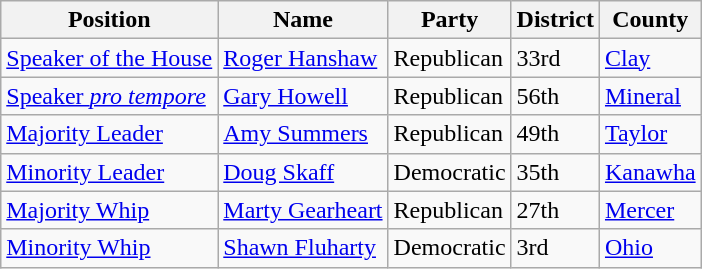<table class="wikitable">
<tr>
<th>Position</th>
<th>Name</th>
<th>Party</th>
<th>District</th>
<th>County</th>
</tr>
<tr>
<td><a href='#'>Speaker of the House</a></td>
<td><a href='#'>Roger Hanshaw</a></td>
<td>Republican</td>
<td>33rd</td>
<td><a href='#'>Clay</a></td>
</tr>
<tr>
<td><a href='#'>Speaker <em>pro tempore</em></a></td>
<td><a href='#'>Gary Howell</a></td>
<td>Republican</td>
<td>56th</td>
<td><a href='#'>Mineral</a></td>
</tr>
<tr>
<td><a href='#'>Majority Leader</a></td>
<td><a href='#'>Amy Summers</a></td>
<td>Republican</td>
<td>49th</td>
<td><a href='#'>Taylor</a></td>
</tr>
<tr>
<td><a href='#'>Minority Leader</a></td>
<td><a href='#'>Doug Skaff</a></td>
<td>Democratic</td>
<td>35th</td>
<td><a href='#'>Kanawha</a></td>
</tr>
<tr>
<td><a href='#'>Majority Whip</a></td>
<td><a href='#'>Marty Gearheart</a></td>
<td>Republican</td>
<td>27th</td>
<td><a href='#'>Mercer</a></td>
</tr>
<tr>
<td><a href='#'>Minority Whip</a></td>
<td><a href='#'>Shawn Fluharty</a></td>
<td>Democratic</td>
<td>3rd</td>
<td><a href='#'>Ohio</a></td>
</tr>
</table>
